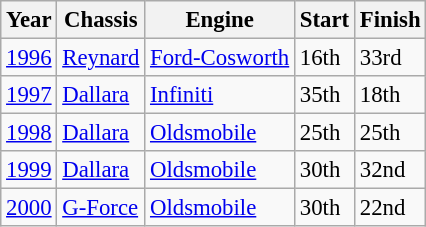<table class="wikitable" style="font-size: 95%;">
<tr>
<th>Year</th>
<th>Chassis</th>
<th>Engine</th>
<th>Start</th>
<th>Finish</th>
</tr>
<tr>
<td><a href='#'>1996</a></td>
<td><a href='#'>Reynard</a></td>
<td><a href='#'>Ford-Cosworth</a></td>
<td>16th</td>
<td>33rd</td>
</tr>
<tr>
<td><a href='#'>1997</a></td>
<td><a href='#'>Dallara</a></td>
<td><a href='#'>Infiniti</a></td>
<td>35th</td>
<td>18th</td>
</tr>
<tr>
<td><a href='#'>1998</a></td>
<td><a href='#'>Dallara</a></td>
<td><a href='#'>Oldsmobile</a></td>
<td>25th</td>
<td>25th</td>
</tr>
<tr>
<td><a href='#'>1999</a></td>
<td><a href='#'>Dallara</a></td>
<td><a href='#'>Oldsmobile</a></td>
<td>30th</td>
<td>32nd</td>
</tr>
<tr>
<td><a href='#'>2000</a></td>
<td><a href='#'>G-Force</a></td>
<td><a href='#'>Oldsmobile</a></td>
<td>30th</td>
<td>22nd</td>
</tr>
</table>
